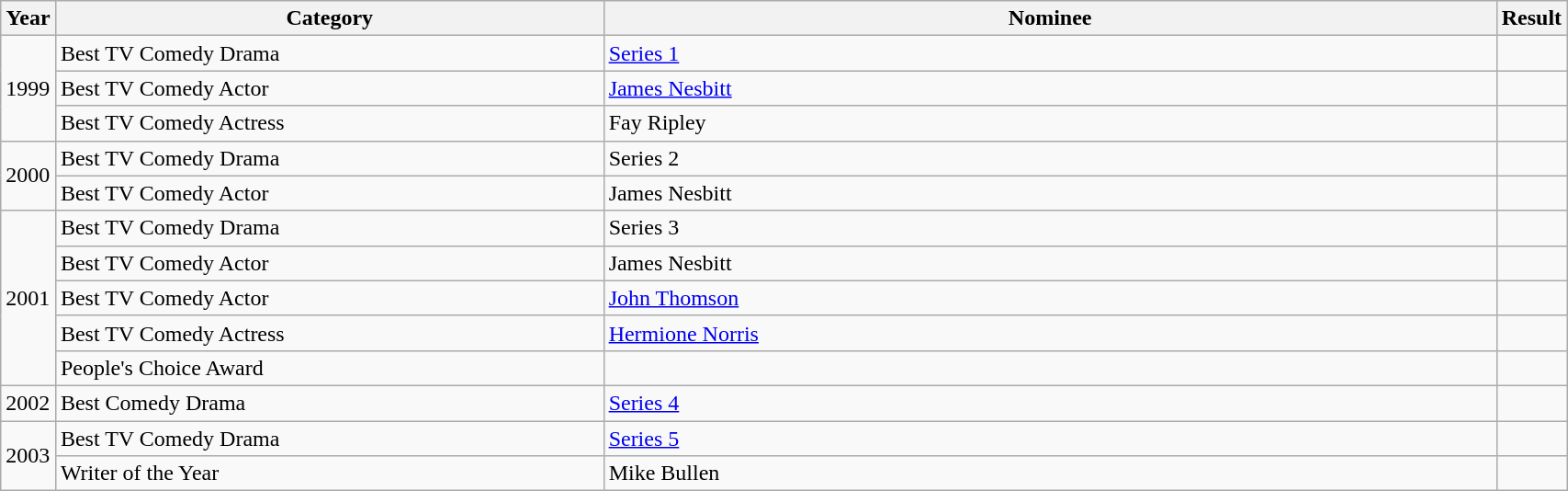<table class="wikitable" width="90%">
<tr>
<th width="3.5%">Year</th>
<th width="35%">Category</th>
<th>Nominee</th>
<th width="3.5%">Result</th>
</tr>
<tr>
<td rowspan="3">1999</td>
<td>Best TV Comedy Drama</td>
<td><a href='#'>Series 1</a></td>
<td></td>
</tr>
<tr>
<td>Best TV Comedy Actor</td>
<td><a href='#'>James Nesbitt</a></td>
<td></td>
</tr>
<tr>
<td>Best TV Comedy Actress</td>
<td>Fay Ripley</td>
<td></td>
</tr>
<tr>
<td rowspan="2">2000</td>
<td>Best TV Comedy Drama</td>
<td>Series 2</td>
<td></td>
</tr>
<tr>
<td>Best TV Comedy Actor</td>
<td>James Nesbitt</td>
<td></td>
</tr>
<tr>
<td rowspan="5">2001</td>
<td>Best TV Comedy Drama</td>
<td>Series 3</td>
<td></td>
</tr>
<tr>
<td>Best TV Comedy Actor</td>
<td>James Nesbitt</td>
<td></td>
</tr>
<tr>
<td>Best TV Comedy Actor</td>
<td><a href='#'>John Thomson</a></td>
<td></td>
</tr>
<tr>
<td>Best TV Comedy Actress</td>
<td><a href='#'>Hermione Norris</a></td>
<td></td>
</tr>
<tr>
<td>People's Choice Award</td>
<td></td>
<td></td>
</tr>
<tr>
<td>2002</td>
<td>Best Comedy Drama</td>
<td><a href='#'>Series 4</a></td>
<td></td>
</tr>
<tr>
<td rowspan="2">2003</td>
<td>Best TV Comedy Drama</td>
<td><a href='#'>Series 5</a></td>
<td></td>
</tr>
<tr>
<td>Writer of the Year</td>
<td>Mike Bullen</td>
<td></td>
</tr>
</table>
